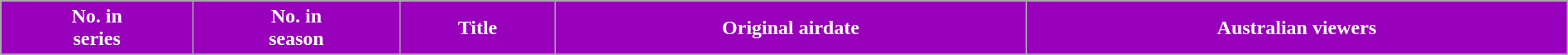<table class="wikitable plainrowheaders" style="margin: auto; width: 100%">
<tr>
<th style="background-color: #90b; color:#fff; text-align: center;">No. in<br>series</th>
<th style="background-color: #90b; color:#fff; text-align: center;">No. in<br>season</th>
<th style="background-color: #90b; color:#fff; text-align: center;">Title</th>
<th style="background-color: #90b; color:#fff; text-align: center;">Original airdate</th>
<th style="background-color: #90b; color:#fff; text-align: center;">Australian viewers</th>
</tr>
<tr>
</tr>
</table>
